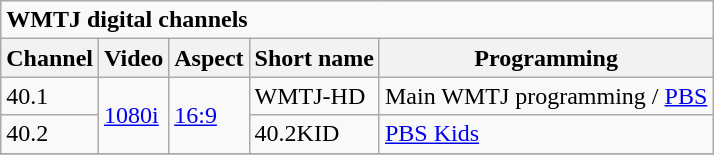<table class="wikitable">
<tr>
<td colspan='5'><strong>WMTJ digital channels</strong></td>
</tr>
<tr>
<th>Channel</th>
<th>Video</th>
<th>Aspect</th>
<th>Short name</th>
<th>Programming</th>
</tr>
<tr>
<td>40.1</td>
<td rowspan=2><a href='#'>1080i</a></td>
<td rowspan=2><a href='#'>16:9</a></td>
<td>WMTJ-HD</td>
<td>Main WMTJ programming / <a href='#'>PBS</a></td>
</tr>
<tr>
<td>40.2</td>
<td>40.2KID</td>
<td><a href='#'>PBS Kids</a></td>
</tr>
<tr>
</tr>
</table>
